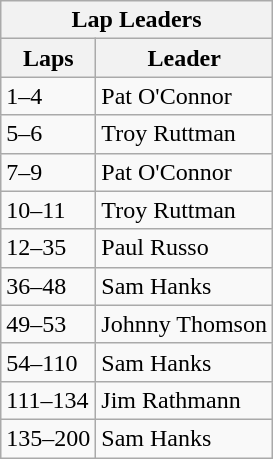<table class="wikitable">
<tr>
<th colspan=2>Lap Leaders</th>
</tr>
<tr>
<th>Laps</th>
<th>Leader</th>
</tr>
<tr>
<td>1–4</td>
<td>Pat O'Connor</td>
</tr>
<tr>
<td>5–6</td>
<td>Troy Ruttman</td>
</tr>
<tr>
<td>7–9</td>
<td>Pat O'Connor</td>
</tr>
<tr>
<td>10–11</td>
<td>Troy Ruttman</td>
</tr>
<tr>
<td>12–35</td>
<td>Paul Russo</td>
</tr>
<tr>
<td>36–48</td>
<td>Sam Hanks</td>
</tr>
<tr>
<td>49–53</td>
<td>Johnny Thomson</td>
</tr>
<tr>
<td>54–110</td>
<td>Sam Hanks</td>
</tr>
<tr>
<td>111–134</td>
<td>Jim Rathmann</td>
</tr>
<tr>
<td>135–200</td>
<td>Sam Hanks</td>
</tr>
</table>
